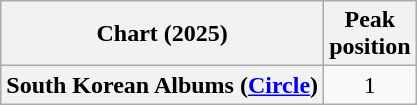<table class="wikitable sortable plainrowheaders" style="text-align:center;">
<tr>
<th scope="col">Chart (2025)</th>
<th scope="col">Peak<br>position</th>
</tr>
<tr>
<th scope="row">South Korean Albums (<a href='#'>Circle</a>)</th>
<td>1</td>
</tr>
</table>
